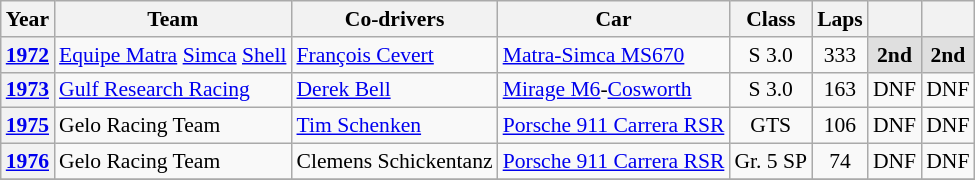<table class="wikitable" style="text-align:center; font-size:90%">
<tr>
<th>Year</th>
<th>Team</th>
<th>Co-drivers</th>
<th>Car</th>
<th>Class</th>
<th>Laps</th>
<th></th>
<th></th>
</tr>
<tr>
<th><a href='#'>1972</a></th>
<td align="left"> <a href='#'>Equipe Matra</a> <a href='#'>Simca</a> <a href='#'>Shell</a></td>
<td align="left"> <a href='#'>François Cevert</a></td>
<td align="left"><a href='#'>Matra-Simca MS670</a></td>
<td>S 3.0</td>
<td>333</td>
<td style="background:#DFDFDF;"><strong>2nd</strong></td>
<td style="background:#DFDFDF;"><strong>2nd</strong></td>
</tr>
<tr>
<th><a href='#'>1973</a></th>
<td align="left"> <a href='#'>Gulf Research Racing</a></td>
<td align="left"> <a href='#'>Derek Bell</a></td>
<td align="left"><a href='#'>Mirage M6</a>-<a href='#'>Cosworth</a></td>
<td>S 3.0</td>
<td>163</td>
<td>DNF</td>
<td>DNF</td>
</tr>
<tr>
<th><a href='#'>1975</a></th>
<td align="left"> Gelo Racing Team</td>
<td align="left"> <a href='#'>Tim Schenken</a></td>
<td align="left"><a href='#'>Porsche 911 Carrera RSR</a></td>
<td>GTS</td>
<td>106</td>
<td>DNF</td>
<td>DNF</td>
</tr>
<tr>
<th><a href='#'>1976</a></th>
<td align="left"> Gelo Racing Team</td>
<td align="left"> Clemens Schickentanz</td>
<td align="left"><a href='#'>Porsche 911 Carrera RSR</a></td>
<td>Gr. 5 SP</td>
<td>74</td>
<td>DNF</td>
<td>DNF</td>
</tr>
<tr>
</tr>
</table>
